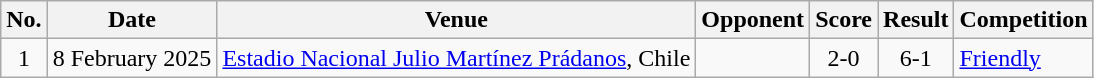<table class="wikitable">
<tr>
<th scope="col">No.</th>
<th scope="col">Date</th>
<th scope="col">Venue</th>
<th scope="col">Opponent</th>
<th scope="col">Score</th>
<th scope="col">Result</th>
<th scope="col">Competition</th>
</tr>
<tr>
<td align="center">1</td>
<td>8 February 2025</td>
<td><a href='#'>Estadio Nacional Julio Martínez Prádanos</a>, Chile</td>
<td></td>
<td align="center">2-0</td>
<td align="center">6-1</td>
<td><a href='#'>Friendly</a></td>
</tr>
</table>
